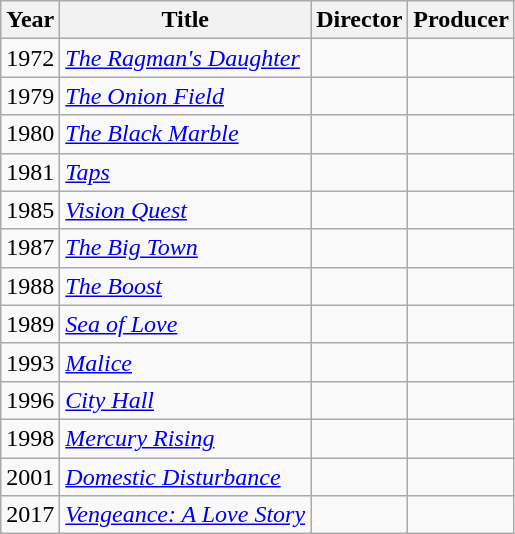<table class="wikitable">
<tr>
<th>Year</th>
<th>Title</th>
<th>Director</th>
<th>Producer</th>
</tr>
<tr>
<td>1972</td>
<td><em><a href='#'>The Ragman's Daughter</a></em></td>
<td></td>
<td></td>
</tr>
<tr>
<td>1979</td>
<td><em><a href='#'>The Onion Field</a></em></td>
<td></td>
<td></td>
</tr>
<tr>
<td>1980</td>
<td><em><a href='#'>The Black Marble</a></em></td>
<td></td>
<td></td>
</tr>
<tr>
<td>1981</td>
<td><em><a href='#'>Taps</a></em></td>
<td></td>
<td></td>
</tr>
<tr>
<td>1985</td>
<td><em><a href='#'>Vision Quest</a></em></td>
<td></td>
<td></td>
</tr>
<tr>
<td>1987</td>
<td><em><a href='#'>The Big Town</a></em></td>
<td></td>
<td></td>
</tr>
<tr>
<td>1988</td>
<td><em><a href='#'>The Boost</a></em></td>
<td></td>
<td></td>
</tr>
<tr>
<td>1989</td>
<td><em><a href='#'>Sea of Love</a></em></td>
<td></td>
<td></td>
</tr>
<tr>
<td>1993</td>
<td><em><a href='#'>Malice</a></em></td>
<td></td>
<td></td>
</tr>
<tr>
<td>1996</td>
<td><em><a href='#'>City Hall</a></em></td>
<td></td>
<td></td>
</tr>
<tr>
<td>1998</td>
<td><em><a href='#'>Mercury Rising</a></em></td>
<td></td>
<td></td>
</tr>
<tr>
<td>2001</td>
<td><em><a href='#'>Domestic Disturbance</a></em></td>
<td></td>
<td></td>
</tr>
<tr>
<td>2017</td>
<td><em><a href='#'>Vengeance: A Love Story</a></em></td>
<td></td>
<td></td>
</tr>
</table>
